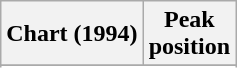<table class="wikitable sortable">
<tr>
<th align="left">Chart (1994)</th>
<th align="center">Peak<br>position</th>
</tr>
<tr>
</tr>
<tr>
</tr>
</table>
